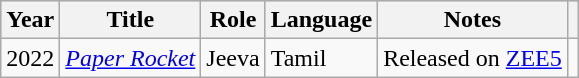<table class="wikitable sortable">
<tr style="background:#ccc; text-align:center;">
<th scope="col">Year</th>
<th scope="col">Title</th>
<th scope="col">Role</th>
<th scope="col">Language</th>
<th class="unsortable" scope="col">Notes</th>
<th class="unsortable" scope="col"></th>
</tr>
<tr>
<td>2022</td>
<td><em><a href='#'>Paper Rocket</a> </em></td>
<td>Jeeva</td>
<td>Tamil</td>
<td>Released on <a href='#'>ZEE5</a></td>
</tr>
</table>
